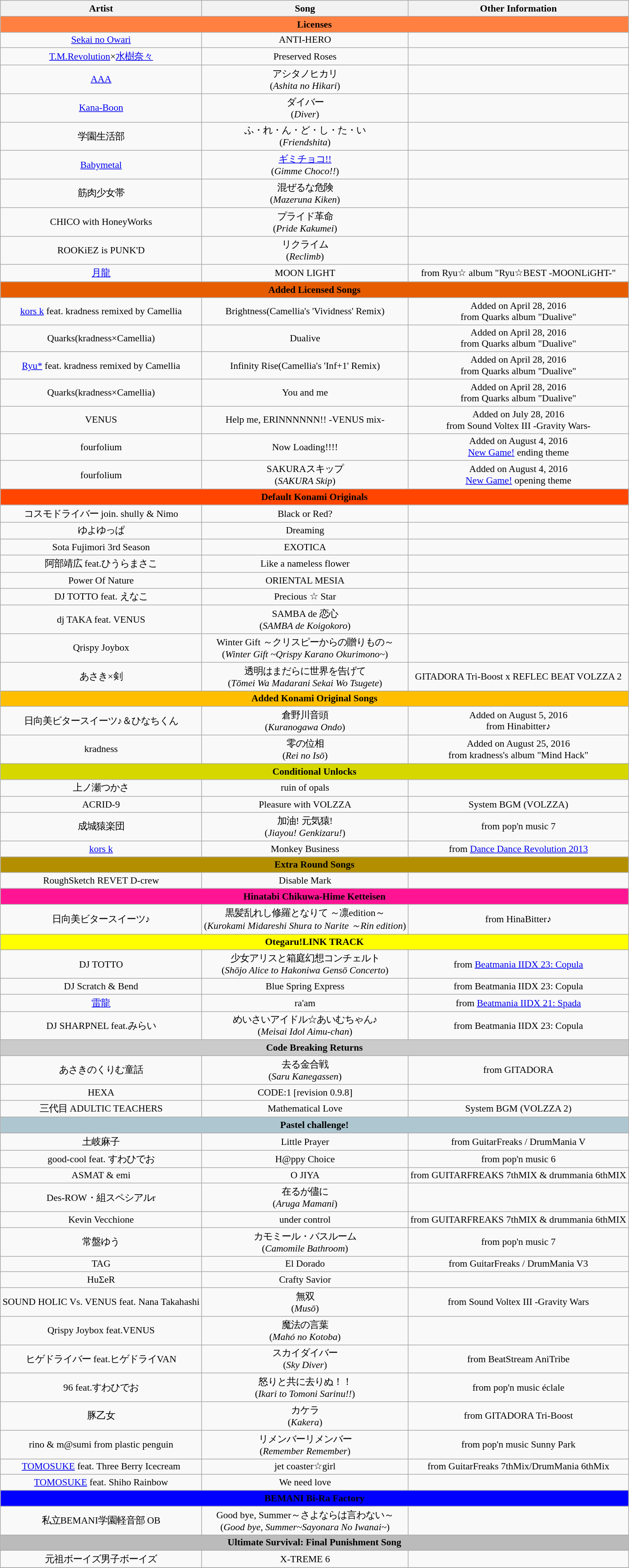<table class="wikitable sortable" style="font-size:90%; text-align:center;">
<tr>
<th>Artist</th>
<th>Song</th>
<th>Other Information</th>
</tr>
<tr>
<th colspan="5" style="background:#FF8040;">Licenses</th>
</tr>
<tr>
<td><a href='#'>Sekai no Owari</a></td>
<td>ANTI-HERO</td>
<td></td>
</tr>
<tr>
<td><a href='#'>T.M.Revolution</a>×<a href='#'>水樹奈々</a></td>
<td>Preserved Roses</td>
<td></td>
</tr>
<tr>
<td><a href='#'>AAA</a></td>
<td>アシタノヒカリ <br>(<em>Ashita no Hikari</em>)</td>
<td></td>
</tr>
<tr>
<td><a href='#'>Kana-Boon</a></td>
<td>ダイバー<br>(<em>Diver</em>)</td>
<td></td>
</tr>
<tr>
<td>学園生活部</td>
<td>ふ・れ・ん・ど・し・た・い <br>(<em>Friendshita</em>)</td>
<td></td>
</tr>
<tr>
<td><a href='#'>Babymetal</a></td>
<td><a href='#'>ギミチョコ!!</a> <br>(<em>Gimme Choco!!</em>)</td>
<td></td>
</tr>
<tr>
<td>筋肉少女帯</td>
<td>混ぜるな危険<br>(<em>Mazeruna Kiken</em>)</td>
<td></td>
</tr>
<tr>
<td>CHICO with HoneyWorks</td>
<td>プライド革命<br>(<em>Pride Kakumei</em>)</td>
<td></td>
</tr>
<tr>
<td>ROOKiEZ is PUNK'D</td>
<td>リクライム <br>(<em>Reclimb</em>)</td>
<td></td>
</tr>
<tr>
<td><a href='#'>月龍</a></td>
<td>MOON LIGHT</td>
<td>from Ryu☆ album "Ryu☆BEST -MOONLiGHT-"</td>
</tr>
<tr>
<th colspan="5" style="background:#E65C00;">Added Licensed Songs</th>
</tr>
<tr>
<td><a href='#'>kors k</a> feat. kradness remixed by Camellia</td>
<td>Brightness(Camellia's 'Vividness' Remix)</td>
<td>Added on April 28, 2016<br>from Quarks album "Dualive"</td>
</tr>
<tr>
<td>Quarks(kradness×Camellia)</td>
<td>Dualive</td>
<td>Added on April 28, 2016<br>from Quarks album "Dualive"</td>
</tr>
<tr>
<td><a href='#'>Ryu*</a> feat. kradness remixed by Camellia</td>
<td>Infinity Rise(Camellia's 'Inf+1' Remix)</td>
<td>Added on April 28, 2016<br>from Quarks album "Dualive"</td>
</tr>
<tr>
<td>Quarks(kradness×Camellia)</td>
<td>You and me</td>
<td>Added on April 28, 2016<br>from Quarks album "Dualive"</td>
</tr>
<tr>
<td>VENUS</td>
<td>Help me, ERINNNNNN!! -VENUS mix-</td>
<td>Added on July 28, 2016<br>from Sound Voltex III -Gravity Wars-</td>
</tr>
<tr>
<td>fourfolium</td>
<td>Now Loading!!!!</td>
<td>Added on August 4, 2016<br><a href='#'>New Game!</a> ending theme</td>
</tr>
<tr>
<td>fourfolium</td>
<td>SAKURAスキップ <br>(<em>SAKURA Skip</em>)</td>
<td>Added on August 4, 2016<br><a href='#'>New Game!</a> opening theme</td>
</tr>
<tr>
<th colspan="5" style="background:#FF4500;">Default Konami Originals</th>
</tr>
<tr>
<td>コスモドライバー join. shully & Nimo</td>
<td>Black or Red?</td>
<td></td>
</tr>
<tr>
<td>ゆよゆっぱ</td>
<td>Dreaming</td>
<td></td>
</tr>
<tr>
<td>Sota Fujimori 3rd Season</td>
<td>EXOTICA</td>
<td></td>
</tr>
<tr>
<td>阿部靖広 feat.ひうらまさこ</td>
<td>Like a nameless flower</td>
<td></td>
</tr>
<tr>
<td>Power Of Nature</td>
<td>ORIENTAL MESIA</td>
<td></td>
</tr>
<tr>
<td>DJ TOTTO feat. えなこ</td>
<td>Precious ☆ Star</td>
<td></td>
</tr>
<tr>
<td>dj TAKA feat. VENUS</td>
<td>SAMBA de 恋心<br>(<em>SAMBA de Koigokoro</em>)</td>
<td></td>
</tr>
<tr>
<td>Qrispy Joybox</td>
<td>Winter Gift ～クリスピーからの贈りもの～<br>(<em>Winter Gift ~Qrispy Karano Okurimono~</em>)</td>
<td></td>
</tr>
<tr>
<td>あさき×剣</td>
<td>透明はまだらに世界を告げて<br>(<em>Tōmei Wa Madarani Sekai Wo Tsugete</em>)</td>
<td>GITADORA Tri-Boost x REFLEC BEAT VOLZZA 2</td>
</tr>
<tr>
<th colspan="5" style="background:#FFBF00;">Added Konami Original Songs</th>
</tr>
<tr>
<td>日向美ビタースイーツ♪＆ひなちくん</td>
<td>倉野川音頭<br> (<em>Kuranogawa Ondo</em>)</td>
<td>Added on August 5, 2016<br>from Hinabitter♪</td>
</tr>
<tr>
<td>kradness</td>
<td>零の位相<br>(<em>Rei no Isō</em>)</td>
<td>Added on August 25, 2016<br>from kradness's album "Mind Hack"</td>
</tr>
<tr>
<th colspan="5" style="background:#D7D700;">Conditional Unlocks</th>
</tr>
<tr>
<td>上ノ瀬つかさ</td>
<td>ruin of opals</td>
<td></td>
</tr>
<tr>
<td>ACRID-9</td>
<td>Pleasure with VOLZZA</td>
<td>System BGM (VOLZZA)</td>
</tr>
<tr>
<td>成城猿楽団</td>
<td>加油! 元気猿!<br>(<em>Jiayou! Genkizaru!</em>)</td>
<td>from pop'n music 7</td>
</tr>
<tr>
<td><a href='#'>kors k</a></td>
<td>Monkey Business</td>
<td>from <a href='#'>Dance Dance Revolution 2013</a></td>
</tr>
<tr>
<th colspan="5" style="background:#B38F00;">Extra Round Songs</th>
</tr>
<tr>
<td>RoughSketch REVET D-crew</td>
<td>Disable Mark</td>
<td></td>
</tr>
<tr>
<th colspan="5" style="background:#FF1493;">Hinatabi Chikuwa-Hime Ketteisen</th>
</tr>
<tr>
<td>日向美ビタースイーツ♪</td>
<td>黒髪乱れし修羅となりて ～凛edition～<br>(<em>Kurokami Midareshi Shura to Narite ～Rin edition</em>)</td>
<td>from HinaBitter♪</td>
</tr>
<tr>
<th colspan="5" style="background:#FFFF00;">Otegaru!LINK TRACK</th>
</tr>
<tr>
<td>DJ TOTTO</td>
<td>少女アリスと箱庭幻想コンチェルト<br>(<em>Shōjo Alice to Hakoniwa Gensō Concerto</em>)</td>
<td>from <a href='#'>Beatmania IIDX 23: Copula</a></td>
</tr>
<tr>
<td>DJ Scratch & Bend</td>
<td>Blue Spring Express</td>
<td>from Beatmania IIDX 23: Copula</td>
</tr>
<tr>
<td><a href='#'>雷龍</a></td>
<td>ra'am</td>
<td>from <a href='#'>Beatmania IIDX 21: Spada</a></td>
</tr>
<tr>
<td>DJ SHARPNEL feat.みらい</td>
<td>めいさいアイドル☆あいむちゃん♪<br>(<em>Meisai Idol Aimu-chan</em>)</td>
<td>from Beatmania IIDX 23: Copula</td>
</tr>
<tr>
<th colspan="5" style="background:#CBCBCB;">Code Breaking Returns</th>
</tr>
<tr>
<td>あさきのくりむ童話</td>
<td>去る金合戦<br>(<em>Saru Kanegassen</em>)</td>
<td>from GITADORA</td>
</tr>
<tr>
<td>HEXA</td>
<td>CODE:1 [revision 0.9.8]</td>
<td></td>
</tr>
<tr>
<td>三代目 ADULTIC TEACHERS</td>
<td>Mathematical Love</td>
<td>System BGM (VOLZZA 2)</td>
</tr>
<tr>
<th colspan="5" style="background:#aec6cf;">Pastel challenge!</th>
</tr>
<tr>
<td>土岐麻子</td>
<td>Little Prayer</td>
<td>from GuitarFreaks / DrumMania V</td>
</tr>
<tr>
<td>good-cool feat. すわひでお</td>
<td>H@ppy Choice</td>
<td>from pop'n music 6</td>
</tr>
<tr>
<td>ASMAT & emi</td>
<td>O JIYA</td>
<td>from GUITARFREAKS 7thMIX & drummania 6thMIX</td>
</tr>
<tr>
<td>Des-ROW・組スペシアルr</td>
<td>在るが儘に<br>(<em>Aruga Mamani</em>)</td>
<td></td>
</tr>
<tr>
<td>Kevin Vecchione</td>
<td>under control</td>
<td>from GUITARFREAKS 7thMIX & drummania 6thMIX</td>
</tr>
<tr>
<td>常盤ゆう</td>
<td>カモミール・バスルーム<br>(<em>Camomile Bathroom</em>)</td>
<td>from pop'n music 7</td>
</tr>
<tr>
<td>TAG</td>
<td>El Dorado</td>
<td>from GuitarFreaks / DrumMania V3</td>
</tr>
<tr>
<td>HuΣeR</td>
<td>Crafty Savior</td>
<td></td>
</tr>
<tr>
<td>SOUND HOLIC Vs. VENUS feat. Nana Takahashi</td>
<td>無双<br>(<em>Musō</em>)</td>
<td>from Sound Voltex III -Gravity Wars</td>
</tr>
<tr>
<td>Qrispy Joybox feat.VENUS</td>
<td>魔法の言葉<br>(<em>Mahó no Kotoba</em>)</td>
<td></td>
</tr>
<tr>
<td>ヒゲドライバー feat.ヒゲドライVAN</td>
<td>スカイダイバー<br>(<em>Sky Diver</em>)</td>
<td>from BeatStream AniTribe</td>
</tr>
<tr>
<td>96 feat.すわひでお</td>
<td>怒りと共に去りぬ！！<br>(<em>Ikari to Tomoni Sarinu!!</em>)</td>
<td>from pop'n music éclale</td>
</tr>
<tr>
<td>豚乙女</td>
<td>カケラ<br>(<em>Kakera</em>)</td>
<td>from GITADORA Tri-Boost</td>
</tr>
<tr>
<td>rino & m@sumi from plastic penguin</td>
<td>リメンバーリメンバー<br>(<em>Remember Remember</em>)</td>
<td>from pop'n music Sunny Park</td>
</tr>
<tr>
<td><a href='#'>TOMOSUKE</a> feat. Three Berry Icecream</td>
<td>jet coaster☆girl</td>
<td>from GuitarFreaks 7thMix/DrumMania 6thMix</td>
</tr>
<tr>
<td><a href='#'>TOMOSUKE</a> feat. Shiho Rainbow</td>
<td>We need love</td>
<td></td>
</tr>
<tr>
<th colspan="5" style="background:#0000FF;">BEMANI Bi-Ra Factory</th>
</tr>
<tr>
<td>私立BEMANI学園軽音部 OB</td>
<td>Good bye, Summer～さよならは言わない～<br>(<em>Good bye, Summer~Sayonara No Iwanai~</em>)</td>
<td></td>
</tr>
<tr>
<th colspan="5" style="background:#BBBBBB;">Ultimate Survival: Final Punishment Song</th>
</tr>
<tr>
<td>元祖ボーイズ男子ボーイズ</td>
<td>X-TREME 6</td>
<td></td>
</tr>
<tr>
</tr>
</table>
